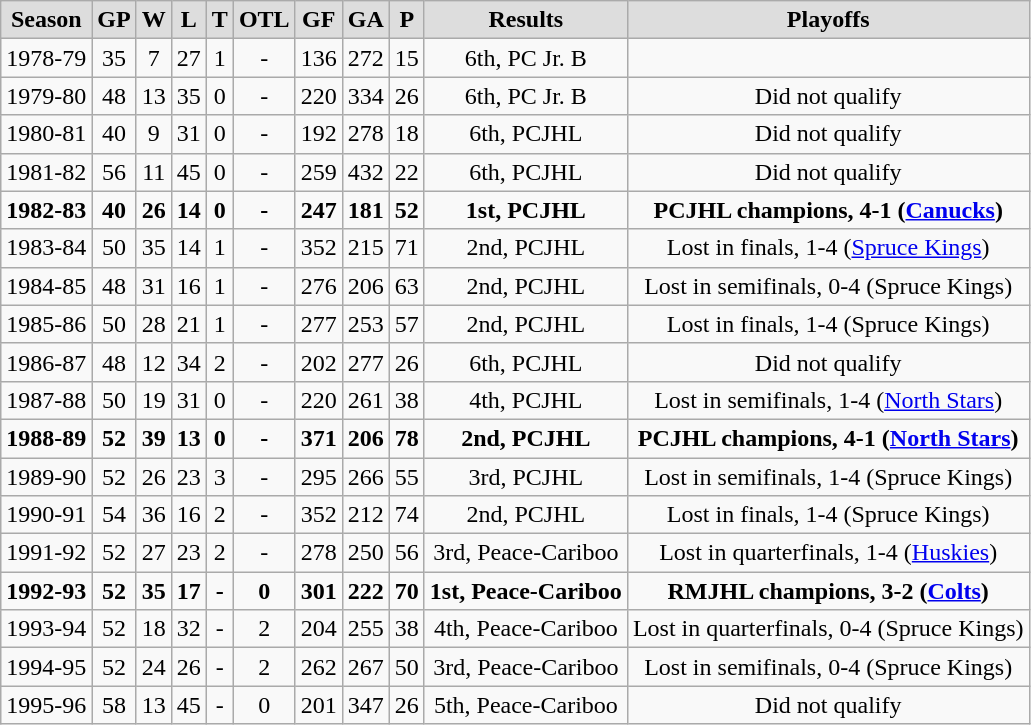<table class="wikitable">
<tr align="center"  bgcolor="#dddddd">
<td><strong>Season</strong></td>
<td><strong>GP</strong></td>
<td><strong>W</strong></td>
<td><strong>L</strong></td>
<td><strong>T</strong></td>
<td><strong>OTL</strong></td>
<td><strong>GF</strong></td>
<td><strong>GA</strong></td>
<td><strong>P</strong></td>
<td><strong>Results</strong></td>
<td><strong>Playoffs</strong></td>
</tr>
<tr align="center">
<td>1978-79</td>
<td>35</td>
<td>7</td>
<td>27</td>
<td>1</td>
<td>-</td>
<td>136</td>
<td>272</td>
<td>15</td>
<td>6th, PC Jr. B</td>
<td></td>
</tr>
<tr align="center">
<td>1979-80</td>
<td>48</td>
<td>13</td>
<td>35</td>
<td>0</td>
<td>-</td>
<td>220</td>
<td>334</td>
<td>26</td>
<td>6th, PC Jr. B</td>
<td>Did not qualify</td>
</tr>
<tr align="center">
<td>1980-81</td>
<td>40</td>
<td>9</td>
<td>31</td>
<td>0</td>
<td>-</td>
<td>192</td>
<td>278</td>
<td>18</td>
<td>6th, PCJHL</td>
<td>Did not qualify</td>
</tr>
<tr align="center">
<td>1981-82</td>
<td>56</td>
<td>11</td>
<td>45</td>
<td>0</td>
<td>-</td>
<td>259</td>
<td>432</td>
<td>22</td>
<td>6th, PCJHL</td>
<td>Did not qualify</td>
</tr>
<tr style="font-weight:bold" align="center">
<td>1982-83</td>
<td>40</td>
<td>26</td>
<td>14</td>
<td>0</td>
<td>-</td>
<td>247</td>
<td>181</td>
<td>52</td>
<td>1st, PCJHL</td>
<td>PCJHL champions, 4-1 (<a href='#'>Canucks</a>)</td>
</tr>
<tr align="center">
<td>1983-84</td>
<td>50</td>
<td>35</td>
<td>14</td>
<td>1</td>
<td>-</td>
<td>352</td>
<td>215</td>
<td>71</td>
<td>2nd, PCJHL</td>
<td>Lost in finals, 1-4 (<a href='#'>Spruce Kings</a>)</td>
</tr>
<tr align="center">
<td>1984-85</td>
<td>48</td>
<td>31</td>
<td>16</td>
<td>1</td>
<td>-</td>
<td>276</td>
<td>206</td>
<td>63</td>
<td>2nd, PCJHL</td>
<td>Lost in semifinals, 0-4 (Spruce Kings)</td>
</tr>
<tr align="center">
<td>1985-86</td>
<td>50</td>
<td>28</td>
<td>21</td>
<td>1</td>
<td>-</td>
<td>277</td>
<td>253</td>
<td>57</td>
<td>2nd, PCJHL</td>
<td>Lost in finals, 1-4 (Spruce Kings)</td>
</tr>
<tr align="center">
<td>1986-87</td>
<td>48</td>
<td>12</td>
<td>34</td>
<td>2</td>
<td>-</td>
<td>202</td>
<td>277</td>
<td>26</td>
<td>6th, PCJHL</td>
<td>Did not qualify</td>
</tr>
<tr align="center">
<td>1987-88</td>
<td>50</td>
<td>19</td>
<td>31</td>
<td>0</td>
<td>-</td>
<td>220</td>
<td>261</td>
<td>38</td>
<td>4th, PCJHL</td>
<td>Lost in semifinals, 1-4 (<a href='#'>North Stars</a>)</td>
</tr>
<tr style="font-weight:bold" align="center">
<td>1988-89</td>
<td>52</td>
<td>39</td>
<td>13</td>
<td>0</td>
<td>-</td>
<td>371</td>
<td>206</td>
<td>78</td>
<td>2nd, PCJHL</td>
<td>PCJHL champions, 4-1 (<a href='#'>North Stars</a>)</td>
</tr>
<tr align="center">
<td>1989-90</td>
<td>52</td>
<td>26</td>
<td>23</td>
<td>3</td>
<td>-</td>
<td>295</td>
<td>266</td>
<td>55</td>
<td>3rd, PCJHL</td>
<td>Lost in semifinals, 1-4 (Spruce Kings)</td>
</tr>
<tr align="center">
<td>1990-91</td>
<td>54</td>
<td>36</td>
<td>16</td>
<td>2</td>
<td>-</td>
<td>352</td>
<td>212</td>
<td>74</td>
<td>2nd, PCJHL</td>
<td>Lost in finals, 1-4 (Spruce Kings)</td>
</tr>
<tr align="center">
<td>1991-92</td>
<td>52</td>
<td>27</td>
<td>23</td>
<td>2</td>
<td>-</td>
<td>278</td>
<td>250</td>
<td>56</td>
<td>3rd, Peace-Cariboo</td>
<td>Lost in quarterfinals, 1-4 (<a href='#'>Huskies</a>)</td>
</tr>
<tr style="font-weight:bold" align="center">
<td>1992-93</td>
<td>52</td>
<td>35</td>
<td>17</td>
<td>-</td>
<td>0</td>
<td>301</td>
<td>222</td>
<td>70</td>
<td>1st, Peace-Cariboo</td>
<td>RMJHL champions, 3-2 (<a href='#'>Colts</a>)</td>
</tr>
<tr align="center">
<td>1993-94</td>
<td>52</td>
<td>18</td>
<td>32</td>
<td>-</td>
<td>2</td>
<td>204</td>
<td>255</td>
<td>38</td>
<td>4th, Peace-Cariboo</td>
<td>Lost in quarterfinals, 0-4 (Spruce Kings)</td>
</tr>
<tr align="center">
<td>1994-95</td>
<td>52</td>
<td>24</td>
<td>26</td>
<td>-</td>
<td>2</td>
<td>262</td>
<td>267</td>
<td>50</td>
<td>3rd, Peace-Cariboo</td>
<td>Lost in semifinals, 0-4 (Spruce Kings)</td>
</tr>
<tr align="center">
<td>1995-96</td>
<td>58</td>
<td>13</td>
<td>45</td>
<td>-</td>
<td>0</td>
<td>201</td>
<td>347</td>
<td>26</td>
<td>5th, Peace-Cariboo</td>
<td>Did not qualify</td>
</tr>
</table>
